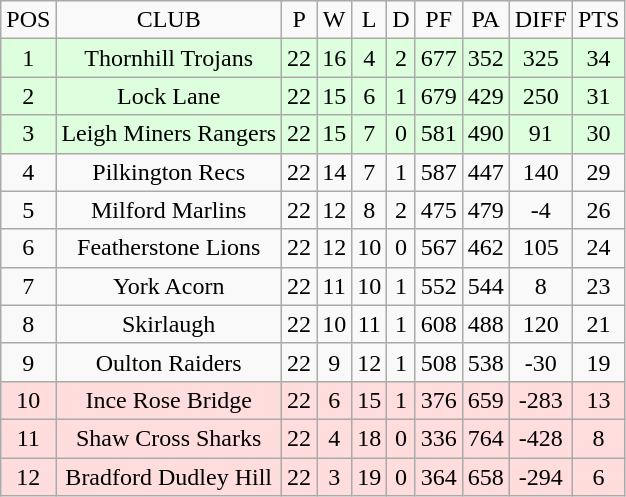<table class="wikitable" style="text-align: center;">
<tr>
<td>POS</td>
<td>CLUB</td>
<td>P</td>
<td>W</td>
<td>L</td>
<td>D</td>
<td>PF</td>
<td>PA</td>
<td>DIFF</td>
<td>PTS</td>
</tr>
<tr style="background:#ddffdd;">
<td>1</td>
<td>Thornhill Trojans</td>
<td>22</td>
<td>16</td>
<td>4</td>
<td>2</td>
<td>677</td>
<td>352</td>
<td>325</td>
<td>34</td>
</tr>
<tr style="background:#ddffdd;">
<td>2</td>
<td>Lock Lane</td>
<td>22</td>
<td>15</td>
<td>6</td>
<td>1</td>
<td>679</td>
<td>429</td>
<td>250</td>
<td>31</td>
</tr>
<tr style="background:#ddffdd;">
<td>3</td>
<td>Leigh Miners Rangers</td>
<td>22</td>
<td>15</td>
<td>7</td>
<td>0</td>
<td>581</td>
<td>490</td>
<td>91</td>
<td>30</td>
</tr>
<tr>
<td>4</td>
<td>Pilkington Recs</td>
<td>22</td>
<td>14</td>
<td>7</td>
<td>1</td>
<td>587</td>
<td>447</td>
<td>140</td>
<td>29</td>
</tr>
<tr>
<td>5</td>
<td>Milford Marlins</td>
<td>22</td>
<td>12</td>
<td>8</td>
<td>2</td>
<td>475</td>
<td>479</td>
<td>-4</td>
<td>26</td>
</tr>
<tr>
<td>6</td>
<td>Featherstone Lions</td>
<td>22</td>
<td>12</td>
<td>10</td>
<td>0</td>
<td>567</td>
<td>462</td>
<td>105</td>
<td>24</td>
</tr>
<tr>
<td>7</td>
<td>York Acorn</td>
<td>22</td>
<td>11</td>
<td>10</td>
<td>1</td>
<td>552</td>
<td>544</td>
<td>8</td>
<td>23</td>
</tr>
<tr>
<td>8</td>
<td>Skirlaugh</td>
<td>22</td>
<td>10</td>
<td>11</td>
<td>1</td>
<td>608</td>
<td>488</td>
<td>120</td>
<td>21</td>
</tr>
<tr>
<td>9</td>
<td>Oulton Raiders</td>
<td>22</td>
<td>9</td>
<td>12</td>
<td>1</td>
<td>508</td>
<td>538</td>
<td>-30</td>
<td>19</td>
</tr>
<tr style="background:#ffdddd;">
<td>10</td>
<td>Ince Rose Bridge</td>
<td>22</td>
<td>6</td>
<td>15</td>
<td>1</td>
<td>376</td>
<td>659</td>
<td>-283</td>
<td>13</td>
</tr>
<tr style="background:#ffdddd;">
<td>11</td>
<td>Shaw Cross Sharks</td>
<td>22</td>
<td>4</td>
<td>18</td>
<td>0</td>
<td>336</td>
<td>764</td>
<td>-428</td>
<td>8</td>
</tr>
<tr style="background:#ffdddd;">
<td>12</td>
<td>Bradford Dudley Hill</td>
<td>22</td>
<td>3</td>
<td>19</td>
<td>0</td>
<td>364</td>
<td>658</td>
<td>-294</td>
<td>6</td>
</tr>
</table>
